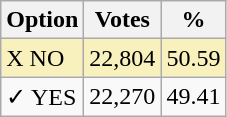<table class="wikitable">
<tr>
<th>Option</th>
<th>Votes</th>
<th>%</th>
</tr>
<tr>
<td style=background:#f8f1bd>X NO</td>
<td style=background:#f8f1bd>22,804</td>
<td style=background:#f8f1bd>50.59</td>
</tr>
<tr>
<td>✓ YES</td>
<td>22,270</td>
<td>49.41</td>
</tr>
</table>
